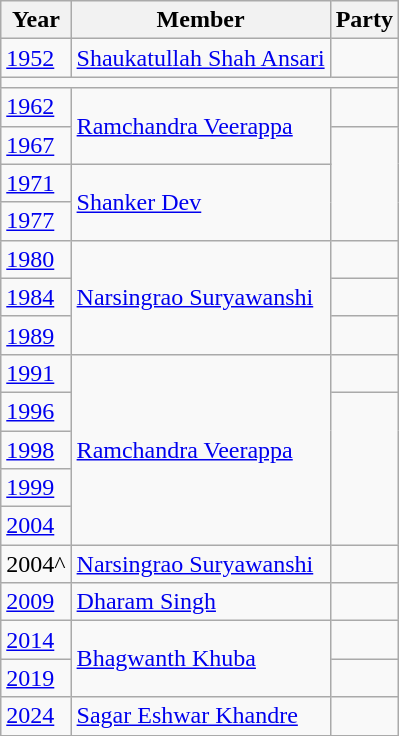<table class="wikitable sortable">
<tr>
<th>Year</th>
<th>Member</th>
<th colspan="2">Party</th>
</tr>
<tr>
<td><a href='#'>1952</a></td>
<td><a href='#'>Shaukatullah Shah Ansari</a></td>
<td></td>
</tr>
<tr>
<td colspan="4"></td>
</tr>
<tr>
<td><a href='#'>1962</a></td>
<td rowspan="2"><a href='#'>Ramchandra Veerappa</a></td>
<td></td>
</tr>
<tr>
<td><a href='#'>1967</a></td>
</tr>
<tr>
<td><a href='#'>1971</a></td>
<td rowspan="2"><a href='#'>Shanker Dev</a></td>
</tr>
<tr>
<td><a href='#'>1977</a></td>
</tr>
<tr>
<td><a href='#'>1980</a></td>
<td rowspan="3"><a href='#'>Narsingrao Suryawanshi</a></td>
<td></td>
</tr>
<tr>
<td><a href='#'>1984</a></td>
<td></td>
</tr>
<tr>
<td><a href='#'>1989</a></td>
</tr>
<tr>
<td><a href='#'>1991</a></td>
<td rowspan="5"><a href='#'>Ramchandra Veerappa</a></td>
<td></td>
</tr>
<tr>
<td><a href='#'>1996</a></td>
</tr>
<tr>
<td><a href='#'>1998</a></td>
</tr>
<tr>
<td><a href='#'>1999</a></td>
</tr>
<tr>
<td><a href='#'>2004</a></td>
</tr>
<tr>
<td>2004^</td>
<td><a href='#'>Narsingrao Suryawanshi</a></td>
<td></td>
</tr>
<tr>
<td><a href='#'>2009</a></td>
<td><a href='#'>Dharam Singh</a></td>
</tr>
<tr>
<td><a href='#'>2014</a></td>
<td rowspan="2"><a href='#'>Bhagwanth Khuba</a></td>
<td></td>
</tr>
<tr>
<td><a href='#'>2019</a></td>
</tr>
<tr>
<td><a href='#'>2024</a></td>
<td><a href='#'>Sagar Eshwar Khandre</a></td>
<td></td>
</tr>
<tr>
</tr>
</table>
